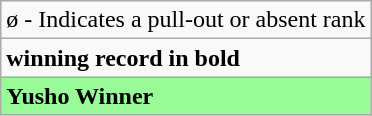<table class="wikitable">
<tr>
<td>ø - Indicates a pull-out or absent rank</td>
</tr>
<tr>
<td><strong>winning record in bold</strong></td>
</tr>
<tr>
<td style="background: PaleGreen;"><strong>Yusho Winner</strong></td>
</tr>
</table>
